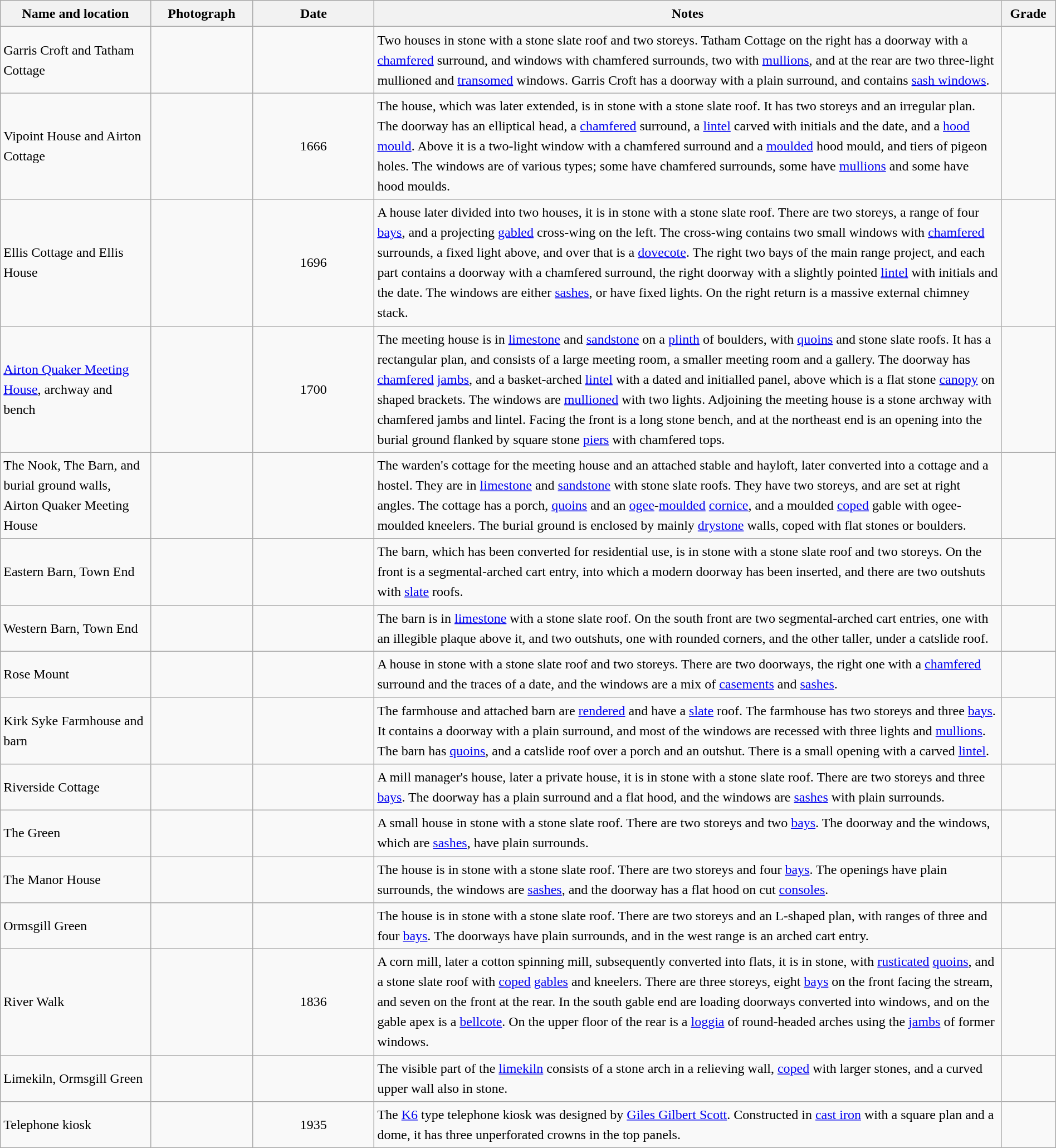<table class="wikitable sortable plainrowheaders" style="width:100%; border:0px; text-align:left; line-height:150%">
<tr>
<th scope="col"  style="width:150px">Name and location</th>
<th scope="col"  style="width:100px" class="unsortable">Photograph</th>
<th scope="col"  style="width:120px">Date</th>
<th scope="col"  style="width:650px" class="unsortable">Notes</th>
<th scope="col"  style="width:50px">Grade</th>
</tr>
<tr>
<td>Garris Croft and Tatham Cottage<br><small></small></td>
<td></td>
<td align="center"></td>
<td>Two houses in stone with a stone slate roof and two storeys.  Tatham Cottage on the right has a doorway with a <a href='#'>chamfered</a> surround, and windows with chamfered surrounds, two with <a href='#'>mullions</a>, and at the rear are two three-light mullioned and <a href='#'>transomed</a> windows.  Garris Croft has a doorway with a plain surround, and contains <a href='#'>sash windows</a>.</td>
<td align="center" ></td>
</tr>
<tr>
<td>Vipoint House and Airton Cottage<br><small></small></td>
<td></td>
<td align="center">1666</td>
<td>The house, which was later extended, is in stone with a stone slate roof.  It has two storeys and an irregular plan.  The doorway has an elliptical head, a <a href='#'>chamfered</a> surround, a <a href='#'>lintel</a> carved with initials and the date, and a <a href='#'>hood mould</a>.  Above it is a two-light window with a chamfered surround and a <a href='#'>moulded</a> hood mould, and tiers of pigeon holes.  The windows are of various types; some have chamfered surrounds, some have <a href='#'>mullions</a> and some have hood moulds.</td>
<td align="center" ></td>
</tr>
<tr>
<td>Ellis Cottage and Ellis House<br><small></small></td>
<td></td>
<td align="center">1696</td>
<td>A house later divided into two houses, it is in stone with a stone slate roof.  There are two storeys, a range of four <a href='#'>bays</a>, and a projecting <a href='#'>gabled</a> cross-wing on the left.  The cross-wing contains two small windows with <a href='#'>chamfered</a> surrounds, a fixed light above, and over that is a <a href='#'>dovecote</a>.  The right two bays of the main range project, and each part contains a doorway with a chamfered surround, the right doorway with a slightly pointed <a href='#'>lintel</a> with initials and the date.  The windows are either <a href='#'>sashes</a>, or have fixed lights.  On the right return is a massive external chimney stack.</td>
<td align="center" ></td>
</tr>
<tr>
<td><a href='#'>Airton Quaker Meeting House</a>, archway and bench<br><small></small></td>
<td></td>
<td align="center">1700</td>
<td>The meeting house is in <a href='#'>limestone</a> and <a href='#'>sandstone</a> on a <a href='#'>plinth</a> of boulders, with <a href='#'>quoins</a> and stone slate roofs.  It has a rectangular plan, and consists of a large meeting room, a smaller meeting room and a gallery.  The doorway has <a href='#'>chamfered</a> <a href='#'>jambs</a>, and a basket-arched <a href='#'>lintel</a> with a dated and initialled panel, above which is a flat stone <a href='#'>canopy</a> on shaped brackets.  The windows are <a href='#'>mullioned</a> with two lights.  Adjoining the meeting house is a stone archway with chamfered jambs and lintel.  Facing the front is a long stone bench, and at the northeast end is an opening into the burial ground flanked by square stone <a href='#'>piers</a> with chamfered tops.</td>
<td align="center" ></td>
</tr>
<tr>
<td>The Nook, The Barn, and burial ground walls,<br>Airton Quaker Meeting House<br><small></small></td>
<td></td>
<td align="center"></td>
<td>The warden's cottage for the meeting house and an attached stable and hayloft, later converted into a cottage and a hostel.  They are in <a href='#'>limestone</a> and <a href='#'>sandstone</a> with stone slate roofs.  They have two storeys, and are set at right angles.  The cottage has a porch, <a href='#'>quoins</a> and an <a href='#'>ogee</a>-<a href='#'>moulded</a> <a href='#'>cornice</a>, and a moulded <a href='#'>coped</a> gable with ogee-moulded kneelers.  The burial ground is enclosed by mainly <a href='#'>drystone</a> walls, coped with flat stones or boulders.</td>
<td align="center" ></td>
</tr>
<tr>
<td>Eastern Barn, Town End<br><small></small></td>
<td></td>
<td align="center"></td>
<td>The barn, which has been converted for residential use, is in stone with a stone slate roof and two storeys.  On the front is a segmental-arched cart entry, into which a modern doorway has been inserted, and there are two outshuts with <a href='#'>slate</a> roofs.</td>
<td align="center" ></td>
</tr>
<tr>
<td>Western Barn, Town End<br><small></small></td>
<td></td>
<td align="center"></td>
<td>The barn is in <a href='#'>limestone</a> with a stone slate roof.  On the south front are two segmental-arched cart entries, one with an illegible plaque above it, and two outshuts, one with rounded corners, and the other taller, under a catslide roof.</td>
<td align="center" ></td>
</tr>
<tr>
<td>Rose Mount<br><small></small></td>
<td></td>
<td align="center"></td>
<td>A house in stone with a stone slate roof and two storeys.  There are two doorways, the right one with a <a href='#'>chamfered</a> surround and the traces of a date, and the windows are a mix of <a href='#'>casements</a> and <a href='#'>sashes</a>.</td>
<td align="center" ></td>
</tr>
<tr>
<td>Kirk Syke Farmhouse and barn<br><small></small></td>
<td></td>
<td align="center"></td>
<td>The farmhouse and attached barn are <a href='#'>rendered</a> and have a <a href='#'>slate</a> roof.  The farmhouse has two storeys and three <a href='#'>bays</a>.  It contains a doorway with a plain surround, and most of the windows are recessed with three lights and <a href='#'>mullions</a>.  The barn has <a href='#'>quoins</a>, and a catslide roof over a porch and an outshut. There is a small opening with a carved <a href='#'>lintel</a>.</td>
<td align="center" ></td>
</tr>
<tr>
<td>Riverside Cottage<br><small></small></td>
<td></td>
<td align="center"></td>
<td>A mill manager's house, later a private house, it is in stone with a stone slate roof.  There are two storeys and three <a href='#'>bays</a>.  The doorway has a plain surround and a flat hood, and the windows are <a href='#'>sashes</a> with plain surrounds.</td>
<td align="center" ></td>
</tr>
<tr>
<td>The Green<br><small></small></td>
<td></td>
<td align="center"></td>
<td>A small house in stone with a stone slate roof.  There are two storeys and two <a href='#'>bays</a>.  The doorway and the windows, which are <a href='#'>sashes</a>, have plain surrounds.</td>
<td align="center" ></td>
</tr>
<tr>
<td>The Manor House<br><small></small></td>
<td></td>
<td align="center"></td>
<td>The house is in stone with a stone slate roof.  There are two storeys and four <a href='#'>bays</a>.  The openings have plain surrounds, the windows are <a href='#'>sashes</a>, and the doorway has a flat hood on cut <a href='#'>consoles</a>.</td>
<td align="center" ></td>
</tr>
<tr>
<td>Ormsgill Green<br><small></small></td>
<td></td>
<td align="center"></td>
<td>The house is in stone with a stone slate roof.  There are two storeys and an L-shaped plan, with ranges of three and four <a href='#'>bays</a>.  The doorways have plain surrounds, and in the west range is an arched cart entry.</td>
<td align="center" ></td>
</tr>
<tr>
<td>River Walk<br><small></small></td>
<td></td>
<td align="center">1836</td>
<td>A corn mill, later a cotton spinning mill, subsequently converted into flats, it is in stone, with <a href='#'>rusticated</a> <a href='#'>quoins</a>, and a stone slate roof with <a href='#'>coped</a> <a href='#'>gables</a> and kneelers.  There are three storeys, eight <a href='#'>bays</a> on the front facing the stream, and seven on the front at the rear.  In the south gable end are loading doorways converted into windows, and on the gable apex is a <a href='#'>bellcote</a>.  On the upper floor of the rear is a <a href='#'>loggia</a> of round-headed arches using the <a href='#'>jambs</a> of former windows.</td>
<td align="center" ></td>
</tr>
<tr>
<td>Limekiln, Ormsgill Green<br><small></small></td>
<td></td>
<td align="center"></td>
<td>The visible part of the <a href='#'>limekiln</a> consists of a stone arch in a relieving wall, <a href='#'>coped</a> with larger stones, and a curved upper wall also in stone.</td>
<td align="center" ></td>
</tr>
<tr>
<td>Telephone kiosk<br><small></small></td>
<td></td>
<td align="center">1935</td>
<td>The <a href='#'>K6</a> type telephone kiosk was designed by <a href='#'>Giles Gilbert Scott</a>.  Constructed in <a href='#'>cast iron</a> with a square plan and a dome, it has three unperforated crowns in the top panels.</td>
<td align="center" ></td>
</tr>
<tr>
</tr>
</table>
